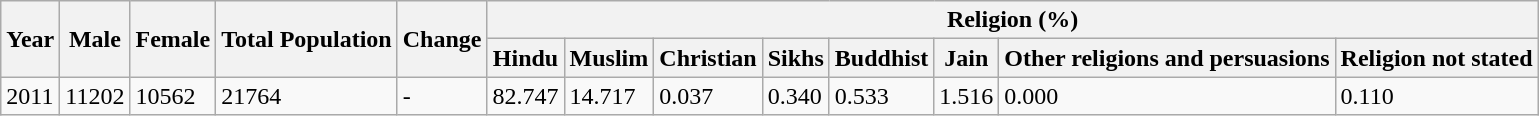<table class="wikitable">
<tr>
<th rowspan="2">Year</th>
<th rowspan="2">Male</th>
<th rowspan="2">Female</th>
<th rowspan="2">Total Population</th>
<th rowspan="2">Change</th>
<th colspan="8">Religion (%)</th>
</tr>
<tr>
<th>Hindu</th>
<th>Muslim</th>
<th>Christian</th>
<th>Sikhs</th>
<th>Buddhist</th>
<th>Jain</th>
<th>Other religions and persuasions</th>
<th>Religion not stated</th>
</tr>
<tr>
<td>2011</td>
<td>11202</td>
<td>10562</td>
<td>21764</td>
<td>-</td>
<td>82.747</td>
<td>14.717</td>
<td>0.037</td>
<td>0.340</td>
<td>0.533</td>
<td>1.516</td>
<td>0.000</td>
<td>0.110</td>
</tr>
</table>
